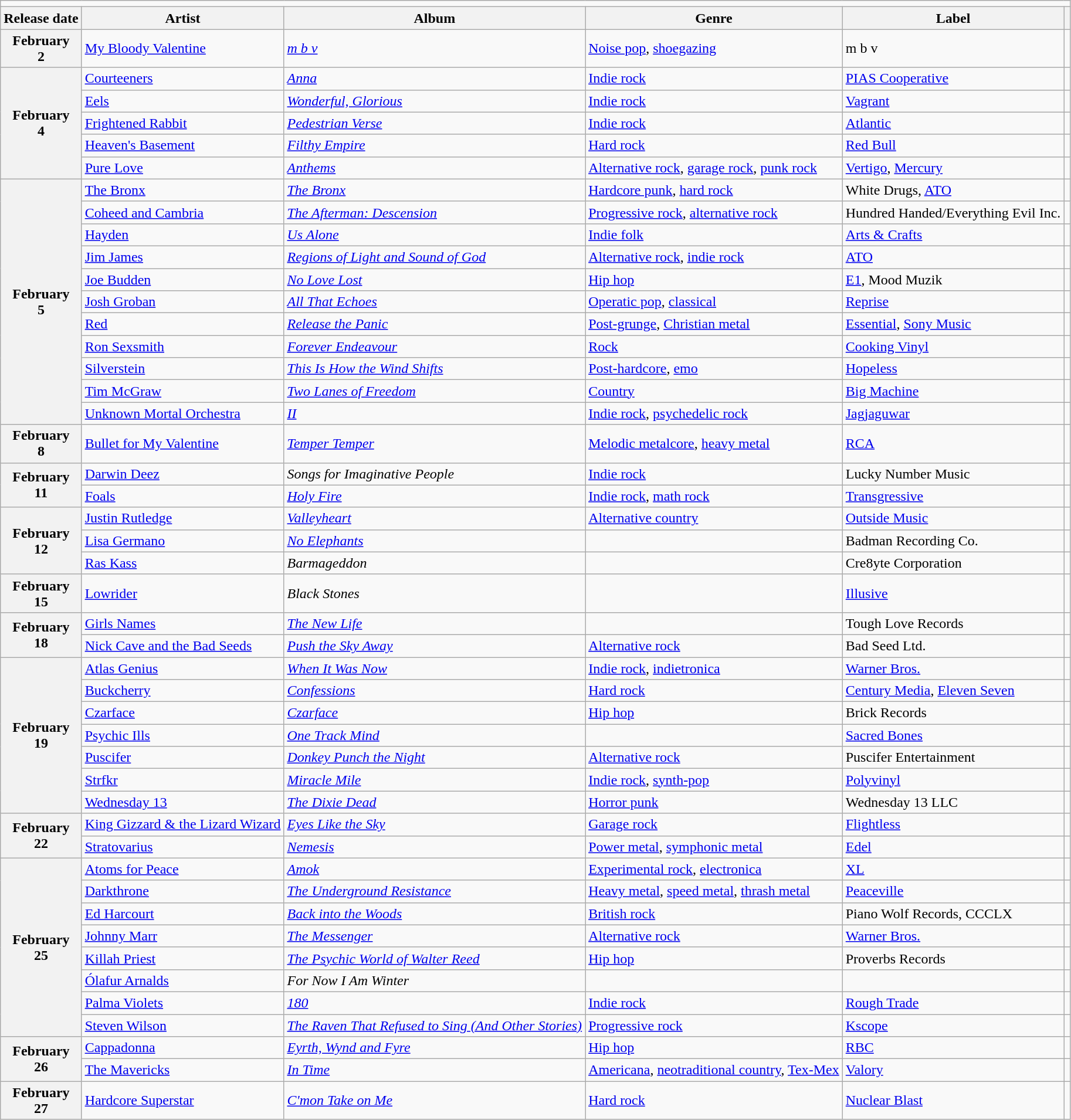<table class="wikitable plainrowheaders">
<tr>
<td colspan="6" style="text-align:center;"></td>
</tr>
<tr>
<th scope="col">Release date</th>
<th scope="col">Artist</th>
<th scope="col">Album</th>
<th scope="col">Genre</th>
<th scope="col">Label</th>
<th scope="col"></th>
</tr>
<tr>
<th scope="row" style="text-align:center;">February<br>2</th>
<td><a href='#'>My Bloody Valentine</a></td>
<td><em><a href='#'>m b v</a></em></td>
<td><a href='#'>Noise pop</a>, <a href='#'>shoegazing</a></td>
<td>m b v</td>
<td></td>
</tr>
<tr>
<th scope="row" rowspan="5" style="text-align:center;">February<br>4</th>
<td><a href='#'>Courteeners</a></td>
<td><em><a href='#'>Anna</a></em></td>
<td><a href='#'>Indie rock</a></td>
<td><a href='#'>PIAS Cooperative</a></td>
<td></td>
</tr>
<tr>
<td><a href='#'>Eels</a></td>
<td><em><a href='#'>Wonderful, Glorious</a></em></td>
<td><a href='#'>Indie rock</a></td>
<td><a href='#'>Vagrant</a></td>
<td></td>
</tr>
<tr>
<td><a href='#'>Frightened Rabbit</a></td>
<td><em><a href='#'>Pedestrian Verse</a></em></td>
<td><a href='#'>Indie rock</a></td>
<td><a href='#'>Atlantic</a></td>
<td></td>
</tr>
<tr>
<td><a href='#'>Heaven's Basement</a></td>
<td><em><a href='#'>Filthy Empire</a></em></td>
<td><a href='#'>Hard rock</a></td>
<td><a href='#'>Red Bull</a></td>
<td></td>
</tr>
<tr>
<td><a href='#'>Pure Love</a></td>
<td><em><a href='#'>Anthems</a></em></td>
<td><a href='#'>Alternative rock</a>, <a href='#'>garage rock</a>, <a href='#'>punk rock</a></td>
<td><a href='#'>Vertigo</a>, <a href='#'>Mercury</a></td>
<td></td>
</tr>
<tr>
<th scope="row" rowspan="11" style="text-align:center;">February<br>5</th>
<td><a href='#'>The Bronx</a></td>
<td><em><a href='#'>The Bronx</a></em></td>
<td><a href='#'>Hardcore punk</a>, <a href='#'>hard rock</a></td>
<td>White Drugs, <a href='#'>ATO</a></td>
<td></td>
</tr>
<tr>
<td><a href='#'>Coheed and Cambria</a></td>
<td><em><a href='#'>The Afterman: Descension</a></em></td>
<td><a href='#'>Progressive rock</a>, <a href='#'>alternative rock</a></td>
<td>Hundred Handed/Everything Evil Inc.</td>
<td></td>
</tr>
<tr>
<td><a href='#'>Hayden</a></td>
<td><em><a href='#'>Us Alone</a></em></td>
<td><a href='#'>Indie folk</a></td>
<td><a href='#'>Arts & Crafts</a></td>
<td></td>
</tr>
<tr>
<td><a href='#'>Jim James</a></td>
<td><em><a href='#'>Regions of Light and Sound of God</a></em></td>
<td><a href='#'>Alternative rock</a>, <a href='#'>indie rock</a></td>
<td><a href='#'>ATO</a></td>
<td></td>
</tr>
<tr>
<td><a href='#'>Joe Budden</a></td>
<td><em><a href='#'>No Love Lost</a></em></td>
<td><a href='#'>Hip hop</a></td>
<td><a href='#'>E1</a>, Mood Muzik</td>
<td></td>
</tr>
<tr>
<td><a href='#'>Josh Groban</a></td>
<td><em><a href='#'>All That Echoes</a></em></td>
<td><a href='#'>Operatic pop</a>, <a href='#'>classical</a></td>
<td><a href='#'>Reprise</a></td>
<td></td>
</tr>
<tr>
<td><a href='#'>Red</a></td>
<td><em><a href='#'>Release the Panic</a></em></td>
<td><a href='#'>Post-grunge</a>, <a href='#'>Christian metal</a></td>
<td><a href='#'>Essential</a>, <a href='#'>Sony Music</a></td>
<td></td>
</tr>
<tr>
<td><a href='#'>Ron Sexsmith</a></td>
<td><em><a href='#'>Forever Endeavour</a></em></td>
<td><a href='#'>Rock</a></td>
<td><a href='#'>Cooking Vinyl</a></td>
<td></td>
</tr>
<tr>
<td><a href='#'>Silverstein</a></td>
<td><em><a href='#'>This Is How the Wind Shifts</a></em></td>
<td><a href='#'>Post-hardcore</a>, <a href='#'>emo</a></td>
<td><a href='#'>Hopeless</a></td>
<td></td>
</tr>
<tr>
<td><a href='#'>Tim McGraw</a></td>
<td><em><a href='#'>Two Lanes of Freedom</a></em></td>
<td><a href='#'>Country</a></td>
<td><a href='#'>Big Machine</a></td>
<td></td>
</tr>
<tr>
<td><a href='#'>Unknown Mortal Orchestra</a></td>
<td><em><a href='#'>II</a></em></td>
<td><a href='#'>Indie rock</a>, <a href='#'>psychedelic rock</a></td>
<td><a href='#'>Jagjaguwar</a></td>
<td></td>
</tr>
<tr>
<th scope="row" style="text-align:center;">February<br>8</th>
<td><a href='#'>Bullet for My Valentine</a></td>
<td><em><a href='#'>Temper Temper</a></em></td>
<td><a href='#'>Melodic metalcore</a>, <a href='#'>heavy metal</a></td>
<td><a href='#'>RCA</a></td>
<td></td>
</tr>
<tr>
<th scope="row" rowspan="2" style="text-align:center;">February<br>11</th>
<td><a href='#'>Darwin Deez</a></td>
<td><em>Songs for Imaginative People</em></td>
<td><a href='#'>Indie rock</a></td>
<td>Lucky Number Music</td>
<td></td>
</tr>
<tr>
<td><a href='#'>Foals</a></td>
<td><em><a href='#'>Holy Fire</a></em></td>
<td><a href='#'>Indie rock</a>, <a href='#'>math rock</a></td>
<td><a href='#'>Transgressive</a></td>
<td></td>
</tr>
<tr>
<th scope="row" rowspan="3" style="text-align:center;">February<br>12</th>
<td><a href='#'>Justin Rutledge</a></td>
<td><em><a href='#'>Valleyheart</a></em></td>
<td><a href='#'>Alternative country</a></td>
<td><a href='#'>Outside Music</a></td>
<td></td>
</tr>
<tr>
<td><a href='#'>Lisa Germano</a></td>
<td><em><a href='#'>No Elephants</a></em></td>
<td></td>
<td>Badman Recording Co.</td>
<td></td>
</tr>
<tr>
<td><a href='#'>Ras Kass</a></td>
<td><em>Barmageddon</em></td>
<td></td>
<td>Cre8yte Corporation</td>
<td></td>
</tr>
<tr>
<th scope="row" style="text-align:center;">February<br>15</th>
<td><a href='#'>Lowrider</a></td>
<td><em>Black Stones</em></td>
<td></td>
<td><a href='#'>Illusive</a></td>
<td></td>
</tr>
<tr>
<th scope="row" rowspan="2" style="text-align:center;">February<br>18</th>
<td><a href='#'>Girls Names</a></td>
<td><em><a href='#'>The New Life</a></em></td>
<td></td>
<td>Tough Love Records</td>
<td></td>
</tr>
<tr>
<td><a href='#'>Nick Cave and the Bad Seeds</a></td>
<td><em><a href='#'>Push the Sky Away</a></em></td>
<td><a href='#'>Alternative rock</a></td>
<td>Bad Seed Ltd.</td>
<td></td>
</tr>
<tr>
<th scope="row" rowspan="7" style="text-align:center;">February<br>19</th>
<td><a href='#'>Atlas Genius</a></td>
<td><em><a href='#'>When It Was Now</a></em></td>
<td><a href='#'>Indie rock</a>, <a href='#'>indietronica</a></td>
<td><a href='#'>Warner Bros.</a></td>
<td></td>
</tr>
<tr>
<td><a href='#'>Buckcherry</a></td>
<td><em><a href='#'>Confessions</a></em></td>
<td><a href='#'>Hard rock</a></td>
<td><a href='#'>Century Media</a>, <a href='#'>Eleven Seven</a></td>
<td></td>
</tr>
<tr>
<td><a href='#'>Czarface</a></td>
<td><em><a href='#'>Czarface</a></em></td>
<td><a href='#'>Hip hop</a></td>
<td>Brick Records</td>
<td></td>
</tr>
<tr>
<td><a href='#'>Psychic Ills</a></td>
<td><em><a href='#'>One Track Mind</a></em></td>
<td></td>
<td><a href='#'>Sacred Bones</a></td>
<td></td>
</tr>
<tr>
<td><a href='#'>Puscifer</a></td>
<td><em><a href='#'>Donkey Punch the Night</a></em></td>
<td><a href='#'>Alternative rock</a></td>
<td>Puscifer Entertainment</td>
<td></td>
</tr>
<tr>
<td><a href='#'>Strfkr</a></td>
<td><em><a href='#'>Miracle Mile</a></em></td>
<td><a href='#'>Indie rock</a>, <a href='#'>synth-pop</a></td>
<td><a href='#'>Polyvinyl</a></td>
<td></td>
</tr>
<tr>
<td><a href='#'>Wednesday 13</a></td>
<td><em><a href='#'>The Dixie Dead</a></em></td>
<td><a href='#'>Horror punk</a></td>
<td>Wednesday 13 LLC</td>
<td></td>
</tr>
<tr>
<th scope="row" rowspan="2" style="text-align:center;">February<br>22</th>
<td><a href='#'>King Gizzard & the Lizard Wizard</a></td>
<td><em><a href='#'>Eyes Like the Sky</a></em></td>
<td><a href='#'>Garage rock</a></td>
<td><a href='#'>Flightless</a></td>
<td></td>
</tr>
<tr>
<td><a href='#'>Stratovarius</a></td>
<td><em><a href='#'>Nemesis</a></em></td>
<td><a href='#'>Power metal</a>, <a href='#'>symphonic metal</a></td>
<td><a href='#'>Edel</a></td>
<td></td>
</tr>
<tr>
<th scope="row" rowspan="8" style="text-align:center;">February<br>25</th>
<td><a href='#'>Atoms for Peace</a></td>
<td><em><a href='#'>Amok</a></em></td>
<td><a href='#'>Experimental rock</a>, <a href='#'>electronica</a></td>
<td><a href='#'>XL</a></td>
<td></td>
</tr>
<tr>
<td><a href='#'>Darkthrone</a></td>
<td><em><a href='#'>The Underground Resistance</a></em></td>
<td><a href='#'>Heavy metal</a>, <a href='#'>speed metal</a>, <a href='#'>thrash metal</a></td>
<td><a href='#'>Peaceville</a></td>
<td></td>
</tr>
<tr>
<td><a href='#'>Ed Harcourt</a></td>
<td><em><a href='#'>Back into the Woods</a></em></td>
<td><a href='#'>British rock</a></td>
<td>Piano Wolf Records, CCCLX</td>
<td></td>
</tr>
<tr>
<td><a href='#'>Johnny Marr</a></td>
<td><em><a href='#'>The Messenger</a></em></td>
<td><a href='#'>Alternative rock</a></td>
<td><a href='#'>Warner Bros.</a></td>
<td></td>
</tr>
<tr>
<td><a href='#'>Killah Priest</a></td>
<td><em><a href='#'>The Psychic World of Walter Reed</a></em></td>
<td><a href='#'>Hip hop</a></td>
<td>Proverbs Records</td>
<td></td>
</tr>
<tr>
<td><a href='#'>Ólafur Arnalds</a></td>
<td><em>For Now I Am Winter</em></td>
<td></td>
<td></td>
<td></td>
</tr>
<tr>
<td><a href='#'>Palma Violets</a></td>
<td><em><a href='#'>180</a></em></td>
<td><a href='#'>Indie rock</a></td>
<td><a href='#'>Rough Trade</a></td>
<td></td>
</tr>
<tr>
<td><a href='#'>Steven Wilson</a></td>
<td><em><a href='#'>The Raven That Refused to Sing (And Other Stories)</a></em></td>
<td><a href='#'>Progressive rock</a></td>
<td><a href='#'>Kscope</a></td>
<td></td>
</tr>
<tr>
<th scope="row" rowspan="2" style="text-align:center;">February<br>26</th>
<td><a href='#'>Cappadonna</a></td>
<td><em><a href='#'>Eyrth, Wynd and Fyre</a></em></td>
<td><a href='#'>Hip hop</a></td>
<td><a href='#'>RBC</a></td>
<td></td>
</tr>
<tr>
<td><a href='#'>The Mavericks</a></td>
<td><em><a href='#'>In Time</a></em></td>
<td><a href='#'>Americana</a>, <a href='#'>neotraditional country</a>, <a href='#'>Tex-Mex</a></td>
<td><a href='#'>Valory</a></td>
<td></td>
</tr>
<tr>
<th scope="row" style="text-align:center;">February<br>27</th>
<td><a href='#'>Hardcore Superstar</a></td>
<td><em><a href='#'>C'mon Take on Me</a></em></td>
<td><a href='#'>Hard rock</a></td>
<td><a href='#'>Nuclear Blast</a></td>
<td></td>
</tr>
</table>
